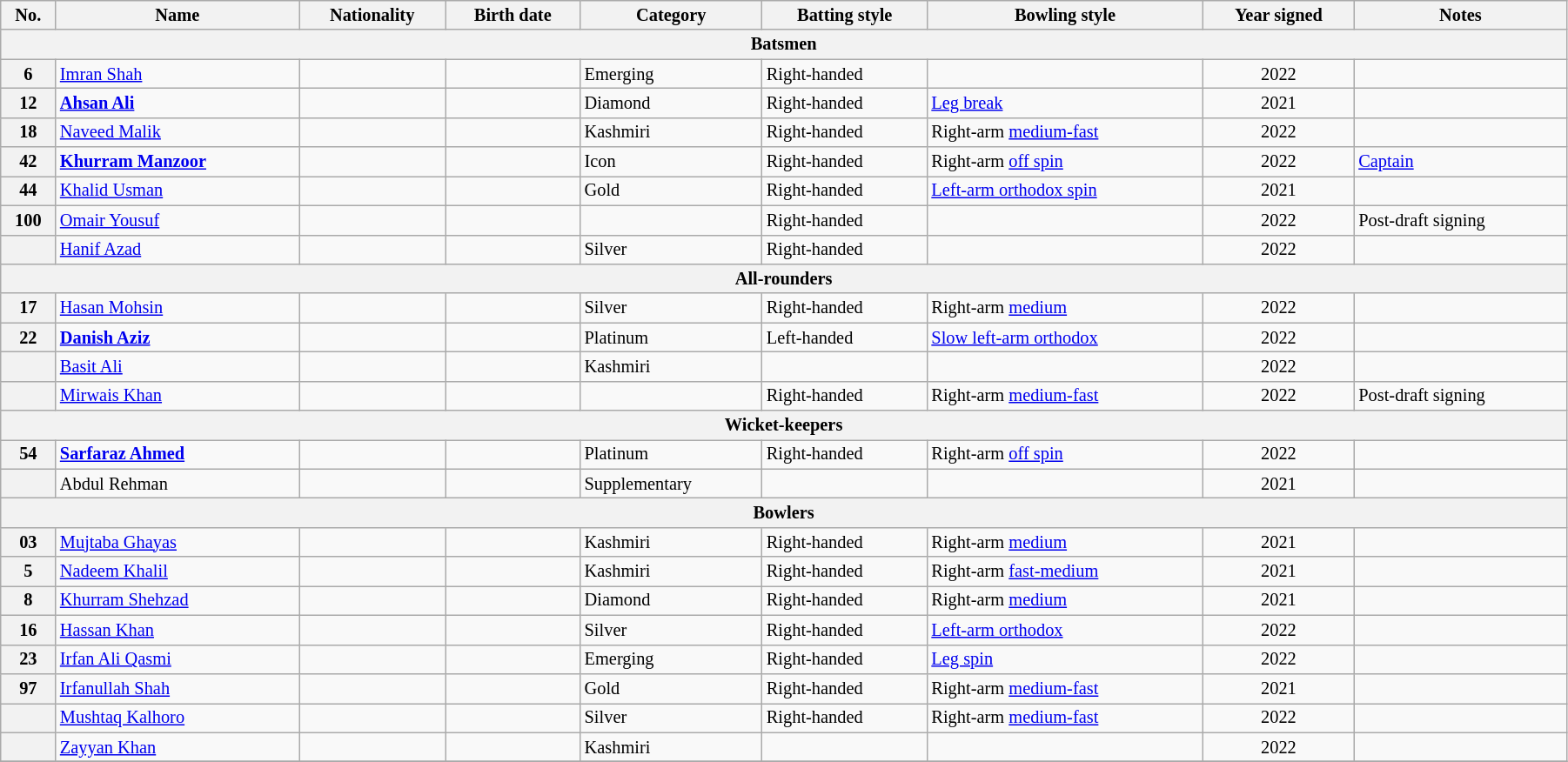<table class="wikitable" style="font-size:85%; width:95%;">
<tr>
<th>No.</th>
<th>Name</th>
<th>Nationality</th>
<th>Birth date</th>
<th>Category</th>
<th>Batting style</th>
<th>Bowling style</th>
<th>Year signed</th>
<th>Notes</th>
</tr>
<tr>
<th colspan="9" style=text-align:center;">Batsmen</th>
</tr>
<tr>
<th>6</th>
<td><a href='#'>Imran Shah</a></td>
<td></td>
<td></td>
<td>Emerging</td>
<td>Right-handed</td>
<td></td>
<td style="text-align:center;">2022</td>
<td></td>
</tr>
<tr>
<th>12</th>
<td><strong><a href='#'>Ahsan Ali</a></strong></td>
<td></td>
<td></td>
<td>Diamond</td>
<td>Right-handed</td>
<td><a href='#'>Leg break</a></td>
<td style="text-align:center;">2021</td>
<td></td>
</tr>
<tr>
<th>18</th>
<td><a href='#'>Naveed Malik</a></td>
<td></td>
<td></td>
<td>Kashmiri</td>
<td>Right-handed</td>
<td>Right-arm <a href='#'>medium-fast</a></td>
<td style="text-align:center;">2022</td>
<td></td>
</tr>
<tr>
<th>42</th>
<td><strong><a href='#'>Khurram Manzoor</a></strong></td>
<td></td>
<td></td>
<td>Icon</td>
<td>Right-handed</td>
<td>Right-arm <a href='#'>off spin</a></td>
<td style="text-align:center;">2022</td>
<td><a href='#'>Captain</a></td>
</tr>
<tr>
<th>44</th>
<td><a href='#'>Khalid Usman</a></td>
<td></td>
<td></td>
<td>Gold</td>
<td>Right-handed</td>
<td><a href='#'>Left-arm orthodox spin</a></td>
<td style="text-align:center;">2021</td>
<td></td>
</tr>
<tr>
<th>100</th>
<td><a href='#'>Omair Yousuf</a></td>
<td></td>
<td></td>
<td></td>
<td>Right-handed</td>
<td></td>
<td style="text-align:center;">2022</td>
<td>Post-draft signing</td>
</tr>
<tr>
<th></th>
<td><a href='#'>Hanif Azad</a></td>
<td></td>
<td></td>
<td>Silver</td>
<td>Right-handed</td>
<td></td>
<td style="text-align:center;">2022</td>
<td></td>
</tr>
<tr>
<th colspan="9" style=text-align:center;">All-rounders</th>
</tr>
<tr>
<th>17</th>
<td><a href='#'>Hasan Mohsin</a></td>
<td></td>
<td></td>
<td>Silver</td>
<td>Right-handed</td>
<td>Right-arm <a href='#'>medium</a></td>
<td style="text-align:center;">2022</td>
<td></td>
</tr>
<tr>
<th>22</th>
<td><strong><a href='#'>Danish Aziz</a></strong></td>
<td></td>
<td></td>
<td>Platinum</td>
<td>Left-handed</td>
<td><a href='#'>Slow left-arm orthodox</a></td>
<td style="text-align:center;">2022</td>
<td></td>
</tr>
<tr>
<th></th>
<td><a href='#'>Basit Ali</a></td>
<td></td>
<td></td>
<td>Kashmiri</td>
<td></td>
<td></td>
<td style="text-align:center;">2022</td>
<td></td>
</tr>
<tr>
<th></th>
<td><a href='#'>Mirwais Khan</a></td>
<td></td>
<td></td>
<td></td>
<td>Right-handed</td>
<td>Right-arm <a href='#'>medium-fast</a></td>
<td style="text-align:center;">2022</td>
<td>Post-draft signing</td>
</tr>
<tr>
<th colspan="9" style=text-align:center;">Wicket-keepers</th>
</tr>
<tr>
<th>54</th>
<td><strong><a href='#'>Sarfaraz Ahmed</a></strong></td>
<td></td>
<td></td>
<td>Platinum</td>
<td>Right-handed</td>
<td>Right-arm <a href='#'>off spin</a></td>
<td style="text-align:center;">2022</td>
<td></td>
</tr>
<tr>
<th></th>
<td>Abdul Rehman</td>
<td></td>
<td></td>
<td>Supplementary</td>
<td></td>
<td></td>
<td style="text-align:center;">2021</td>
<td></td>
</tr>
<tr>
<th colspan="9" style=text-align:center;">Bowlers</th>
</tr>
<tr>
<th>03</th>
<td><a href='#'>Mujtaba Ghayas</a></td>
<td></td>
<td></td>
<td>Kashmiri</td>
<td>Right-handed</td>
<td>Right-arm <a href='#'>medium</a></td>
<td style="text-align:center;">2021</td>
<td></td>
</tr>
<tr>
<th>5</th>
<td><a href='#'>Nadeem Khalil</a></td>
<td></td>
<td></td>
<td>Kashmiri</td>
<td>Right-handed</td>
<td>Right-arm <a href='#'>fast-medium</a></td>
<td style="text-align:center;">2021</td>
<td></td>
</tr>
<tr>
<th>8</th>
<td><a href='#'>Khurram Shehzad</a></td>
<td></td>
<td></td>
<td>Diamond</td>
<td>Right-handed</td>
<td>Right-arm <a href='#'>medium</a></td>
<td style="text-align:center;">2021</td>
<td></td>
</tr>
<tr>
<th>16</th>
<td><a href='#'>Hassan Khan</a></td>
<td></td>
<td></td>
<td>Silver</td>
<td>Right-handed</td>
<td><a href='#'>Left-arm orthodox</a></td>
<td style="text-align:center;">2022</td>
<td></td>
</tr>
<tr>
<th>23</th>
<td><a href='#'>Irfan Ali Qasmi</a></td>
<td></td>
<td></td>
<td>Emerging</td>
<td>Right-handed</td>
<td><a href='#'>Leg spin</a></td>
<td style="text-align:center;">2022</td>
<td></td>
</tr>
<tr>
<th>97</th>
<td><a href='#'>Irfanullah Shah</a></td>
<td></td>
<td></td>
<td>Gold</td>
<td>Right-handed</td>
<td>Right-arm <a href='#'>medium-fast</a></td>
<td style="text-align:center;">2021</td>
<td></td>
</tr>
<tr>
<th></th>
<td><a href='#'>Mushtaq Kalhoro</a></td>
<td></td>
<td></td>
<td>Silver</td>
<td>Right-handed</td>
<td>Right-arm <a href='#'>medium-fast</a></td>
<td style="text-align:center;">2022</td>
<td></td>
</tr>
<tr>
<th></th>
<td><a href='#'>Zayyan Khan</a></td>
<td></td>
<td></td>
<td>Kashmiri</td>
<td></td>
<td></td>
<td style="text-align:center;">2022</td>
<td></td>
</tr>
<tr>
</tr>
</table>
